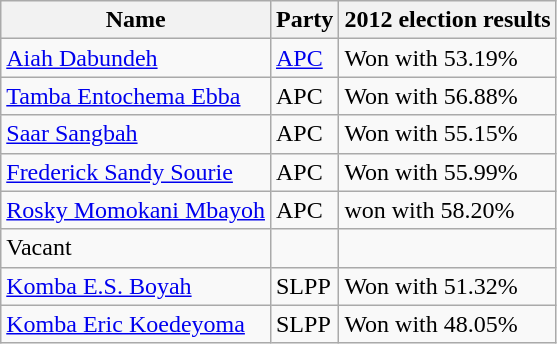<table class="wikitable">
<tr>
<th>Name</th>
<th>Party</th>
<th>2012 election results</th>
</tr>
<tr>
<td><a href='#'>Aiah Dabundeh</a></td>
<td><a href='#'>APC</a></td>
<td>Won with 53.19%</td>
</tr>
<tr>
<td><a href='#'>Tamba Entochema Ebba</a></td>
<td>APC</td>
<td>Won with 56.88%</td>
</tr>
<tr>
<td><a href='#'>Saar Sangbah</a></td>
<td>APC</td>
<td>Won with 55.15%</td>
</tr>
<tr>
<td><a href='#'>Frederick Sandy Sourie</a></td>
<td>APC</td>
<td>Won with 55.99%</td>
</tr>
<tr>
<td><a href='#'>Rosky Momokani Mbayoh</a></td>
<td>APC</td>
<td>won with 58.20%</td>
</tr>
<tr>
<td>Vacant</td>
<td></td>
<td></td>
</tr>
<tr>
<td><a href='#'>Komba E.S. Boyah</a></td>
<td>SLPP</td>
<td>Won with 51.32%</td>
</tr>
<tr>
<td><a href='#'>Komba Eric Koedeyoma</a></td>
<td>SLPP</td>
<td>Won with 48.05%</td>
</tr>
</table>
